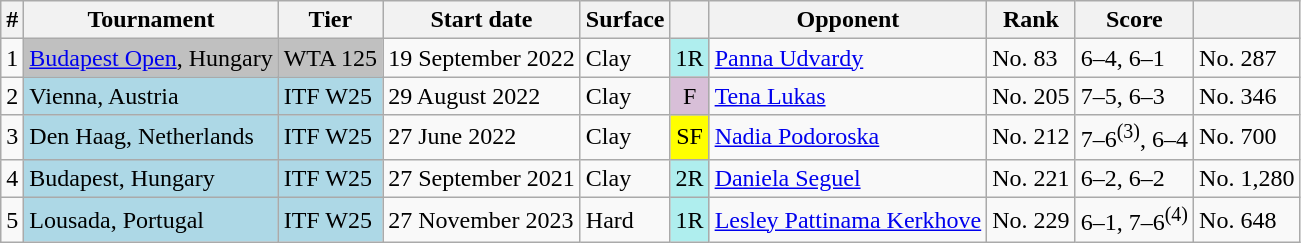<table class="wikitable sortable">
<tr>
<th scope="col">#</th>
<th scope="col">Tournament</th>
<th scope="col">Tier</th>
<th scope="col">Start date</th>
<th scope="col">Surface</th>
<th scope="col"></th>
<th scope="col">Opponent</th>
<th scope="col">Rank</th>
<th class="unsortable" scope="col">Score</th>
<th></th>
</tr>
<tr>
<td align="center">1</td>
<td bgcolor="silver"><a href='#'>Budapest Open</a>, Hungary</td>
<td bgcolor="silver">WTA 125</td>
<td>19 September 2022</td>
<td>Clay</td>
<td bgcolor=afeeee align="center">1R</td>
<td> <a href='#'>Panna Udvardy</a></td>
<td>No. 83</td>
<td>6–4, 6–1</td>
<td>No. 287</td>
</tr>
<tr>
<td align="center">2</td>
<td bgcolor="lightblue">Vienna, Austria</td>
<td bgcolor="lightblue">ITF W25</td>
<td>29 August 2022</td>
<td>Clay</td>
<td bgcolor=thistle align="center">F</td>
<td> <a href='#'>Tena Lukas</a></td>
<td>No. 205</td>
<td>7–5, 6–3</td>
<td>No. 346</td>
</tr>
<tr>
<td align="center">3</td>
<td bgcolor="lightblue">Den Haag, Netherlands</td>
<td bgcolor="lightblue">ITF W25</td>
<td>27 June 2022</td>
<td>Clay</td>
<td bgcolor=yellow align="center">SF</td>
<td> <a href='#'>Nadia Podoroska</a></td>
<td>No. 212</td>
<td>7–6<sup>(3)</sup>, 6–4</td>
<td>No. 700</td>
</tr>
<tr>
<td align="center">4</td>
<td bgcolor="lightblue">Budapest, Hungary</td>
<td bgcolor="lightblue">ITF W25</td>
<td>27 September 2021</td>
<td>Clay</td>
<td bgcolor=afeeee align="center">2R</td>
<td> <a href='#'>Daniela Seguel</a></td>
<td>No. 221</td>
<td>6–2, 6–2</td>
<td>No. 1,280</td>
</tr>
<tr>
<td align="center">5</td>
<td bgcolor="lightblue">Lousada, Portugal</td>
<td bgcolor="lightblue">ITF W25</td>
<td>27 November 2023</td>
<td>Hard</td>
<td bgcolor=afeeee align="center">1R</td>
<td> <a href='#'>Lesley Pattinama Kerkhove</a></td>
<td>No. 229</td>
<td>6–1, 7–6<sup>(4)</sup></td>
<td>No. 648</td>
</tr>
</table>
